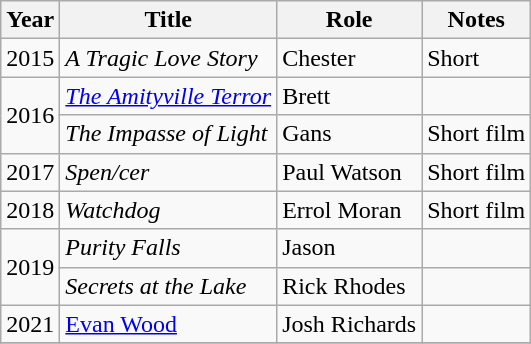<table class="wikitable sortable">
<tr>
<th>Year</th>
<th>Title</th>
<th>Role</th>
<th class="unsortable">Notes</th>
</tr>
<tr>
<td>2015</td>
<td><em>A Tragic Love Story</em></td>
<td>Chester</td>
<td>Short</td>
</tr>
<tr>
<td rowspan="2">2016</td>
<td><em><a href='#'>The Amityville Terror</a></em></td>
<td>Brett</td>
<td></td>
</tr>
<tr>
<td><em>The Impasse of Light</em></td>
<td>Gans</td>
<td>Short film</td>
</tr>
<tr>
<td>2017</td>
<td><em>Spen/cer</em></td>
<td>Paul Watson</td>
<td>Short film</td>
</tr>
<tr>
<td>2018</td>
<td><em>Watchdog</em></td>
<td>Errol Moran</td>
<td>Short film</td>
</tr>
<tr>
<td rowspan="2">2019</td>
<td><em>Purity Falls</em></td>
<td>Jason</td>
<td></td>
</tr>
<tr>
<td><em>Secrets at the Lake</em></td>
<td>Rick Rhodes</td>
<td></td>
</tr>
<tr>
<td>2021</td>
<td><a href='#'>Evan Wood</a></td>
<td>Josh Richards</td>
<td></td>
</tr>
<tr>
</tr>
</table>
